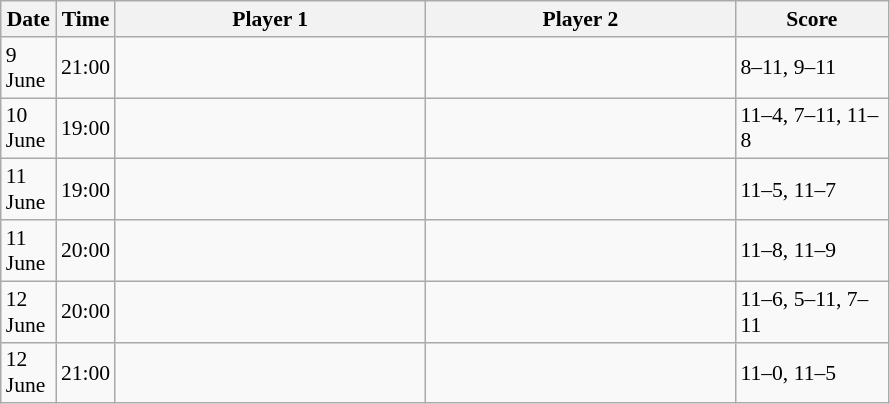<table class="sortable wikitable" style="font-size:90%">
<tr>
<th width="30">Date</th>
<th width="30">Time</th>
<th width="200">Player 1</th>
<th width="200">Player 2</th>
<th width="95">Score</th>
</tr>
<tr>
<td>9 June</td>
<td>21:00</td>
<td></td>
<td><strong></strong></td>
<td>8–11, 9–11</td>
</tr>
<tr>
<td>10 June</td>
<td>19:00</td>
<td><strong></strong></td>
<td></td>
<td>11–4, 7–11, 11–8</td>
</tr>
<tr>
<td>11 June</td>
<td>19:00</td>
<td><strong></strong></td>
<td></td>
<td>11–5, 11–7</td>
</tr>
<tr>
<td>11 June</td>
<td>20:00</td>
<td><strong></strong></td>
<td></td>
<td>11–8, 11–9</td>
</tr>
<tr>
<td>12 June</td>
<td>20:00</td>
<td></td>
<td><strong></strong></td>
<td>11–6, 5–11, 7–11</td>
</tr>
<tr>
<td>12 June</td>
<td>21:00</td>
<td><strong></strong></td>
<td></td>
<td>11–0, 11–5</td>
</tr>
</table>
